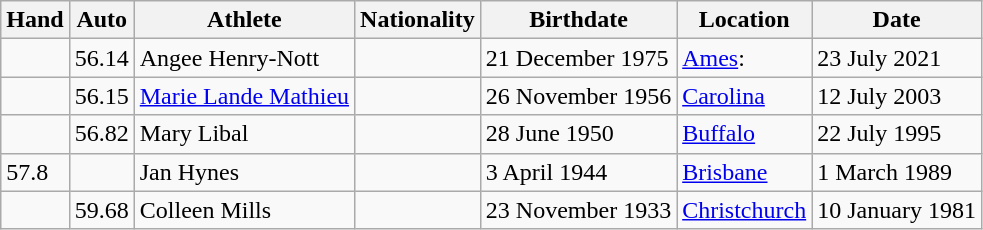<table class="wikitable">
<tr>
<th>Hand</th>
<th>Auto</th>
<th>Athlete</th>
<th>Nationality</th>
<th>Birthdate</th>
<th>Location</th>
<th>Date</th>
</tr>
<tr>
<td></td>
<td>56.14</td>
<td>Angee Henry-Nott</td>
<td></td>
<td>21 December 1975</td>
<td><a href='#'>Ames</a>: </td>
<td>23 July 2021</td>
</tr>
<tr>
<td></td>
<td>56.15</td>
<td><a href='#'>Marie Lande Mathieu</a></td>
<td></td>
<td>26 November 1956</td>
<td><a href='#'>Carolina</a></td>
<td>12 July 2003</td>
</tr>
<tr>
<td></td>
<td>56.82</td>
<td>Mary Libal</td>
<td></td>
<td>28 June 1950</td>
<td><a href='#'>Buffalo</a></td>
<td>22 July 1995</td>
</tr>
<tr>
<td>57.8</td>
<td></td>
<td>Jan Hynes</td>
<td></td>
<td>3 April 1944</td>
<td><a href='#'>Brisbane</a></td>
<td>1 March 1989</td>
</tr>
<tr>
<td></td>
<td>59.68</td>
<td>Colleen Mills</td>
<td></td>
<td>23 November 1933</td>
<td><a href='#'>Christchurch</a></td>
<td>10 January 1981</td>
</tr>
</table>
